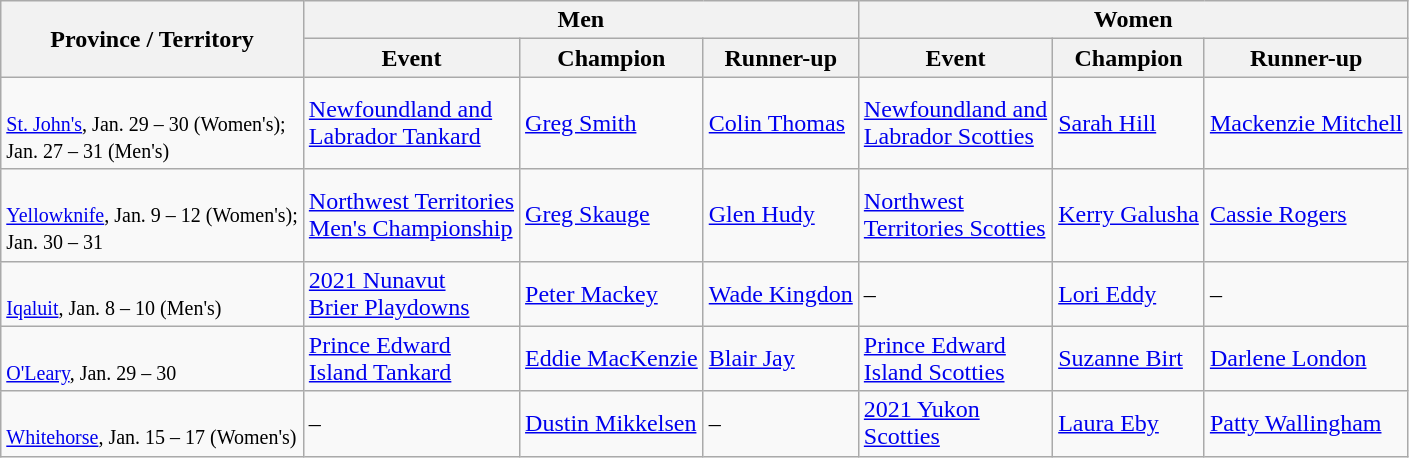<table class="wikitable">
<tr>
<th rowspan="2">Province / Territory</th>
<th colspan="3">Men</th>
<th colspan="3">Women</th>
</tr>
<tr>
<th>Event</th>
<th>Champion</th>
<th>Runner-up</th>
<th>Event</th>
<th>Champion</th>
<th>Runner-up</th>
</tr>
<tr>
<td> <br> <small><a href='#'>St. John's</a>, Jan. 29 – 30 (Women's); <br> Jan. 27 – 31 (Men's) </small></td>
<td><a href='#'>Newfoundland and <br> Labrador Tankard</a></td>
<td><a href='#'>Greg Smith</a></td>
<td><a href='#'>Colin Thomas</a></td>
<td><a href='#'>Newfoundland and <br> Labrador Scotties</a></td>
<td><a href='#'>Sarah Hill</a></td>
<td><a href='#'>Mackenzie Mitchell</a></td>
</tr>
<tr>
<td> <br> <small><a href='#'>Yellowknife</a>, Jan. 9 – 12 (Women's); <br> Jan. 30 – 31</small></td>
<td><a href='#'>Northwest Territories<br> Men's Championship</a></td>
<td><a href='#'>Greg Skauge</a></td>
<td><a href='#'>Glen Hudy</a></td>
<td><a href='#'>Northwest <br> Territories Scotties</a></td>
<td><a href='#'>Kerry Galusha</a></td>
<td><a href='#'>Cassie Rogers</a></td>
</tr>
<tr>
<td> <br> <small><a href='#'>Iqaluit</a>, Jan. 8 – 10 (Men's)</small></td>
<td><a href='#'>2021 Nunavut <br> Brier Playdowns</a></td>
<td><a href='#'>Peter Mackey</a></td>
<td><a href='#'>Wade Kingdon</a></td>
<td>–</td>
<td><a href='#'>Lori Eddy</a></td>
<td>–</td>
</tr>
<tr>
<td> <br> <small><a href='#'>O'Leary</a>, Jan. 29 – 30</small></td>
<td><a href='#'>Prince Edward <br> Island Tankard</a></td>
<td><a href='#'>Eddie MacKenzie</a></td>
<td><a href='#'>Blair Jay</a></td>
<td><a href='#'>Prince Edward <br> Island Scotties</a></td>
<td><a href='#'>Suzanne Birt</a></td>
<td><a href='#'>Darlene London</a></td>
</tr>
<tr>
<td> <br> <small><a href='#'>Whitehorse</a>, Jan. 15 – 17 (Women's)</small></td>
<td>–</td>
<td><a href='#'>Dustin Mikkelsen</a></td>
<td>–</td>
<td><a href='#'>2021 Yukon <br> Scotties</a></td>
<td><a href='#'>Laura Eby</a></td>
<td><a href='#'>Patty Wallingham</a></td>
</tr>
</table>
